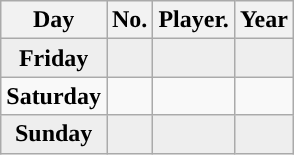<table class="wikitable non-sortable">
<tr>
<th style="text-align:center; ">Day</th>
<th style="text-align:center; ">No.</th>
<th style="text-align:center; ">Player.</th>
<th style="text-align:center; ">Year</th>
</tr>
<tr style="background:#eeeeee;text-align:center;">
<td><strong>Friday</strong></td>
<td></td>
<td></td>
<td></td>
</tr>
<tr style="text-align:center;">
<td><strong>Saturday</strong></td>
<td></td>
<td></td>
<td></td>
</tr>
<tr style="background:#eeeeee;text-align:center;">
<td><strong>Sunday</strong></td>
<td></td>
<td></td>
<td></td>
</tr>
</table>
